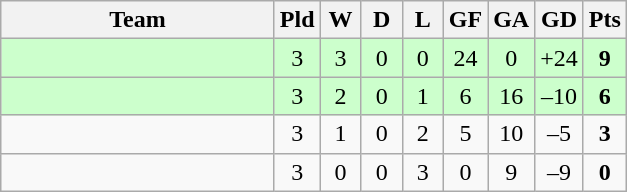<table class="wikitable" style="text-align:center;">
<tr>
<th width=175>Team</th>
<th width=20 abbr="Played">Pld</th>
<th width=20 abbr="Won">W</th>
<th width=20 abbr="Drawn">D</th>
<th width=20 abbr="Lost">L</th>
<th width=20 abbr="Goals for">GF</th>
<th width=20 abbr="Goals against">GA</th>
<th width=20 abbr="Goal difference">GD</th>
<th width=20 abbr="Points">Pts</th>
</tr>
<tr style="background:#ccffcc;">
<td style="text-align:left;"></td>
<td>3</td>
<td>3</td>
<td>0</td>
<td>0</td>
<td>24</td>
<td>0</td>
<td>+24</td>
<td><strong>9</strong></td>
</tr>
<tr style="background:#ccffcc;">
<td style="text-align:left;"></td>
<td>3</td>
<td>2</td>
<td>0</td>
<td>1</td>
<td>6</td>
<td>16</td>
<td>–10</td>
<td><strong>6</strong></td>
</tr>
<tr>
<td style="text-align:left;"></td>
<td>3</td>
<td>1</td>
<td>0</td>
<td>2</td>
<td>5</td>
<td>10</td>
<td>–5</td>
<td><strong>3</strong></td>
</tr>
<tr>
<td style="text-align:left;"></td>
<td>3</td>
<td>0</td>
<td>0</td>
<td>3</td>
<td>0</td>
<td>9</td>
<td>–9</td>
<td><strong>0</strong></td>
</tr>
</table>
